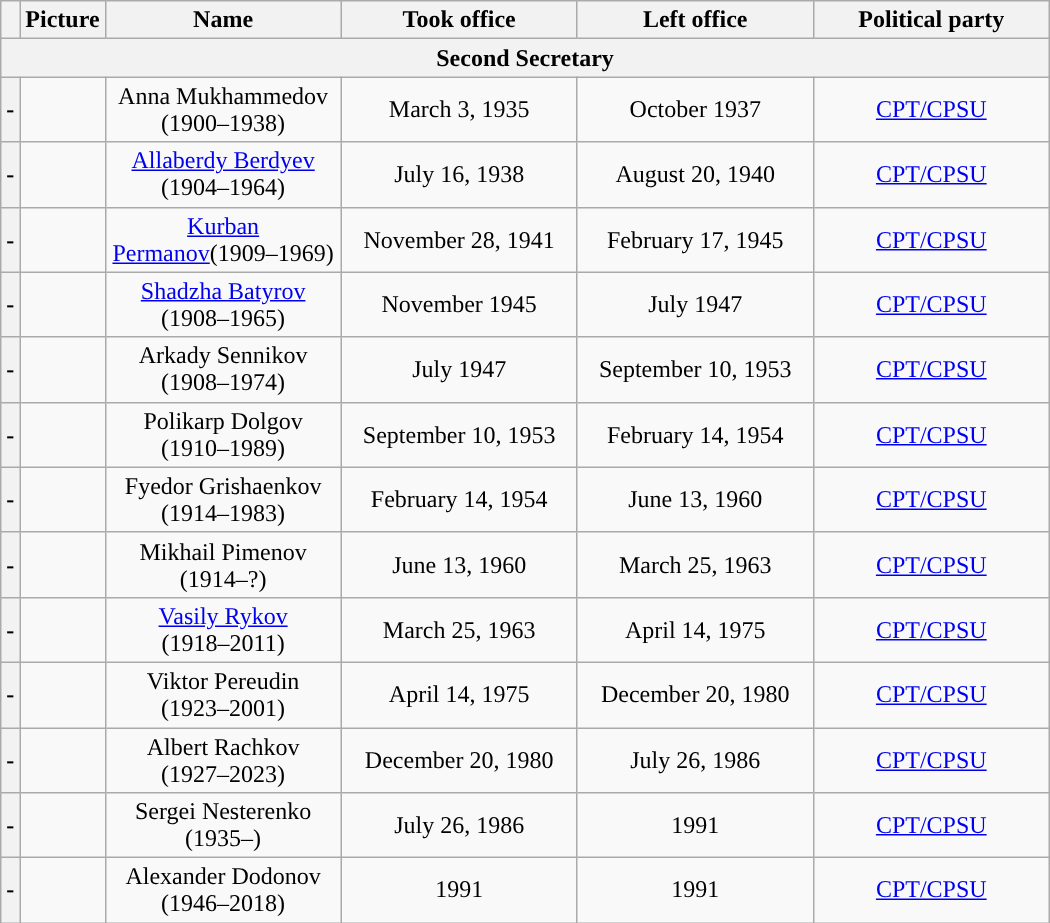<table class="wikitable" style="text-align:center">
<tr>
<th></th>
<th>Picture</th>
<th width="150">Name<br></th>
<th width="150">Took office</th>
<th width="150">Left office</th>
<th width="150">Political party</th>
</tr>
<tr>
<th colspan="6" align="center">Second Secretary</th>
</tr>
<tr>
<th style="background:">-</th>
<td></td>
<td>Anna Mukhammedov (1900–1938)</td>
<td>March 3, 1935</td>
<td>October 1937</td>
<td><a href='#'>CPT/CPSU</a></td>
</tr>
<tr>
<th style="background:">-</th>
<td></td>
<td><a href='#'>Allaberdy Berdyev</a> (1904–1964)</td>
<td>July 16, 1938</td>
<td>August 20, 1940</td>
<td><a href='#'>CPT/CPSU</a></td>
</tr>
<tr>
<th style="background:">-</th>
<td></td>
<td><a href='#'>Kurban Permanov</a>(1909–1969)</td>
<td>November 28, 1941</td>
<td>February 17, 1945</td>
<td><a href='#'>CPT/CPSU</a></td>
</tr>
<tr>
<th style="background:">-</th>
<td></td>
<td><a href='#'>Shadzha Batyrov</a><br>(1908–1965)</td>
<td>November 1945</td>
<td>July 1947</td>
<td><a href='#'>CPT/CPSU</a></td>
</tr>
<tr>
<th style="background:">-</th>
<td></td>
<td>Arkady Sennikov (1908–1974)</td>
<td>July 1947</td>
<td>September 10, 1953</td>
<td><a href='#'>CPT/CPSU</a></td>
</tr>
<tr>
<th style="background:">-</th>
<td></td>
<td>Polikarp Dolgov (1910–1989)</td>
<td>September 10, 1953</td>
<td>February 14, 1954</td>
<td><a href='#'>CPT/CPSU</a></td>
</tr>
<tr>
<th style="background:">-</th>
<td></td>
<td>Fyedor Grishaenkov (1914–1983)</td>
<td>February 14, 1954</td>
<td>June 13, 1960</td>
<td><a href='#'>CPT/CPSU</a></td>
</tr>
<tr>
<th style="background:">-</th>
<td></td>
<td>Mikhail Pimenov (1914–?)</td>
<td>June 13, 1960</td>
<td>March 25, 1963</td>
<td><a href='#'>CPT/CPSU</a></td>
</tr>
<tr>
<th style="background:">-</th>
<td></td>
<td><a href='#'>Vasily Rykov</a><br>(1918–2011)</td>
<td>March 25, 1963</td>
<td>April 14, 1975</td>
<td><a href='#'>CPT/CPSU</a></td>
</tr>
<tr>
<th style="background:">-</th>
<td></td>
<td>Viktor Pereudin (1923–2001)</td>
<td>April 14, 1975</td>
<td>December 20, 1980</td>
<td><a href='#'>CPT/CPSU</a></td>
</tr>
<tr>
<th style="background:">-</th>
<td></td>
<td>Albert Rachkov<br>(1927–2023)</td>
<td>December 20, 1980</td>
<td>July 26, 1986</td>
<td><a href='#'>CPT/CPSU</a></td>
</tr>
<tr>
<th style="background:">-</th>
<td></td>
<td>Sergei Nesterenko<br>(1935–)</td>
<td>July 26, 1986</td>
<td>1991</td>
<td><a href='#'>CPT/CPSU</a></td>
</tr>
<tr>
<th style="background:">-</th>
<td></td>
<td>Alexander Dodonov (1946–2018)</td>
<td>1991</td>
<td>1991</td>
<td><a href='#'>CPT/CPSU</a></td>
</tr>
</table>
